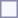<table style="border:1px solid #8888aa; background-color:#f7f8ff; padding:5px; font-size:95%; margin: 0px 12px 12px 0px;">
</table>
